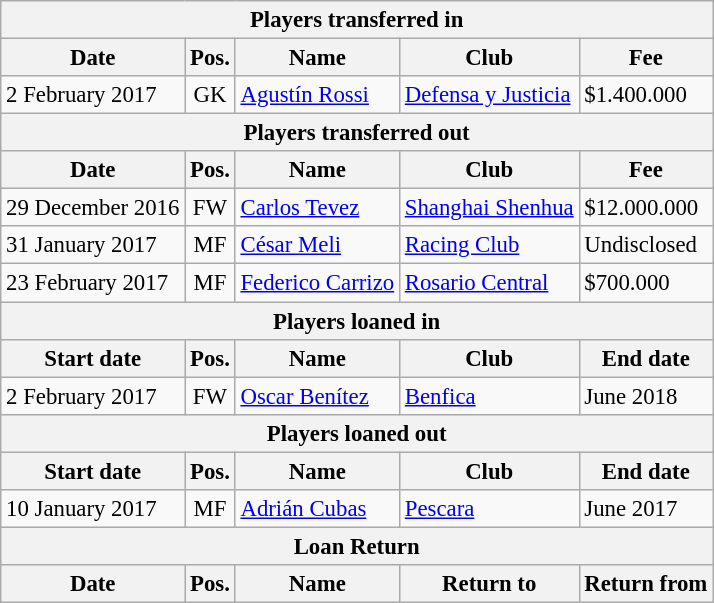<table class="wikitable" style="font-size:95%;">
<tr>
<th colspan="5">Players transferred in</th>
</tr>
<tr>
<th>Date</th>
<th>Pos.</th>
<th>Name</th>
<th>Club</th>
<th>Fee</th>
</tr>
<tr>
<td>2 February 2017</td>
<td align="center">GK</td>
<td> <a href='#'>Agustín Rossi</a></td>
<td> <a href='#'>Defensa y Justicia</a></td>
<td>$1.400.000</td>
</tr>
<tr>
<th colspan="5">Players transferred out</th>
</tr>
<tr>
<th>Date</th>
<th>Pos.</th>
<th>Name</th>
<th>Club</th>
<th>Fee</th>
</tr>
<tr>
<td>29 December 2016</td>
<td align="center">FW</td>
<td> <a href='#'>Carlos Tevez</a></td>
<td> <a href='#'>Shanghai Shenhua</a></td>
<td>$12.000.000</td>
</tr>
<tr>
<td>31 January 2017</td>
<td align="center">MF</td>
<td> <a href='#'>César Meli</a></td>
<td> <a href='#'>Racing Club</a></td>
<td>Undisclosed</td>
</tr>
<tr>
<td>23 February 2017</td>
<td align="center">MF</td>
<td> <a href='#'>Federico Carrizo</a></td>
<td> <a href='#'>Rosario Central</a></td>
<td>$700.000</td>
</tr>
<tr>
<th colspan="6">Players loaned in</th>
</tr>
<tr>
<th>Start date</th>
<th>Pos.</th>
<th>Name</th>
<th>Club</th>
<th>End date</th>
</tr>
<tr>
<td>2 February 2017</td>
<td align="center">FW</td>
<td> <a href='#'>Oscar Benítez</a></td>
<td> <a href='#'>Benfica</a></td>
<td>June 2018</td>
</tr>
<tr>
<th colspan="6">Players loaned out</th>
</tr>
<tr>
<th>Start date</th>
<th>Pos.</th>
<th>Name</th>
<th>Club</th>
<th>End date</th>
</tr>
<tr>
<td>10 January 2017</td>
<td align="center">MF</td>
<td> <a href='#'>Adrián Cubas</a></td>
<td> <a href='#'>Pescara</a></td>
<td>June 2017</td>
</tr>
<tr>
<th colspan="5">Loan Return</th>
</tr>
<tr>
<th>Date</th>
<th>Pos.</th>
<th>Name</th>
<th>Return to</th>
<th>Return from</th>
</tr>
</table>
